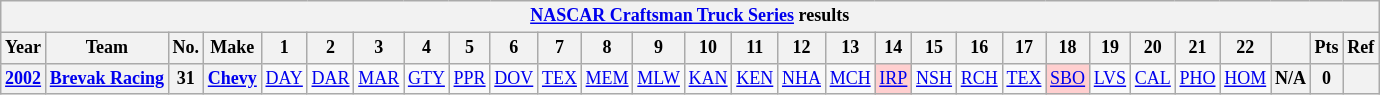<table class="wikitable" style="text-align:center; font-size:75%">
<tr>
<th colspan=29><a href='#'>NASCAR Craftsman Truck Series</a> results</th>
</tr>
<tr>
<th>Year</th>
<th>Team</th>
<th>No.</th>
<th>Make</th>
<th>1</th>
<th>2</th>
<th>3</th>
<th>4</th>
<th>5</th>
<th>6</th>
<th>7</th>
<th>8</th>
<th>9</th>
<th>10</th>
<th>11</th>
<th>12</th>
<th>13</th>
<th>14</th>
<th>15</th>
<th>16</th>
<th>17</th>
<th>18</th>
<th>19</th>
<th>20</th>
<th>21</th>
<th>22</th>
<th></th>
<th>Pts</th>
<th>Ref</th>
</tr>
<tr>
<th><a href='#'>2002</a></th>
<th><a href='#'>Brevak Racing</a></th>
<th>31</th>
<th><a href='#'>Chevy</a></th>
<td><a href='#'>DAY</a></td>
<td><a href='#'>DAR</a></td>
<td><a href='#'>MAR</a></td>
<td><a href='#'>GTY</a></td>
<td><a href='#'>PPR</a></td>
<td><a href='#'>DOV</a></td>
<td><a href='#'>TEX</a></td>
<td><a href='#'>MEM</a></td>
<td><a href='#'>MLW</a></td>
<td><a href='#'>KAN</a></td>
<td><a href='#'>KEN</a></td>
<td><a href='#'>NHA</a></td>
<td><a href='#'>MCH</a></td>
<td style="background:#FFCFCF;"><a href='#'>IRP</a><br></td>
<td><a href='#'>NSH</a></td>
<td><a href='#'>RCH</a></td>
<td><a href='#'>TEX</a></td>
<td style="background:#FFCFCF;"><a href='#'>SBO</a><br></td>
<td><a href='#'>LVS</a></td>
<td><a href='#'>CAL</a></td>
<td><a href='#'>PHO</a></td>
<td><a href='#'>HOM</a></td>
<th>N/A</th>
<th>0</th>
<th></th>
</tr>
</table>
